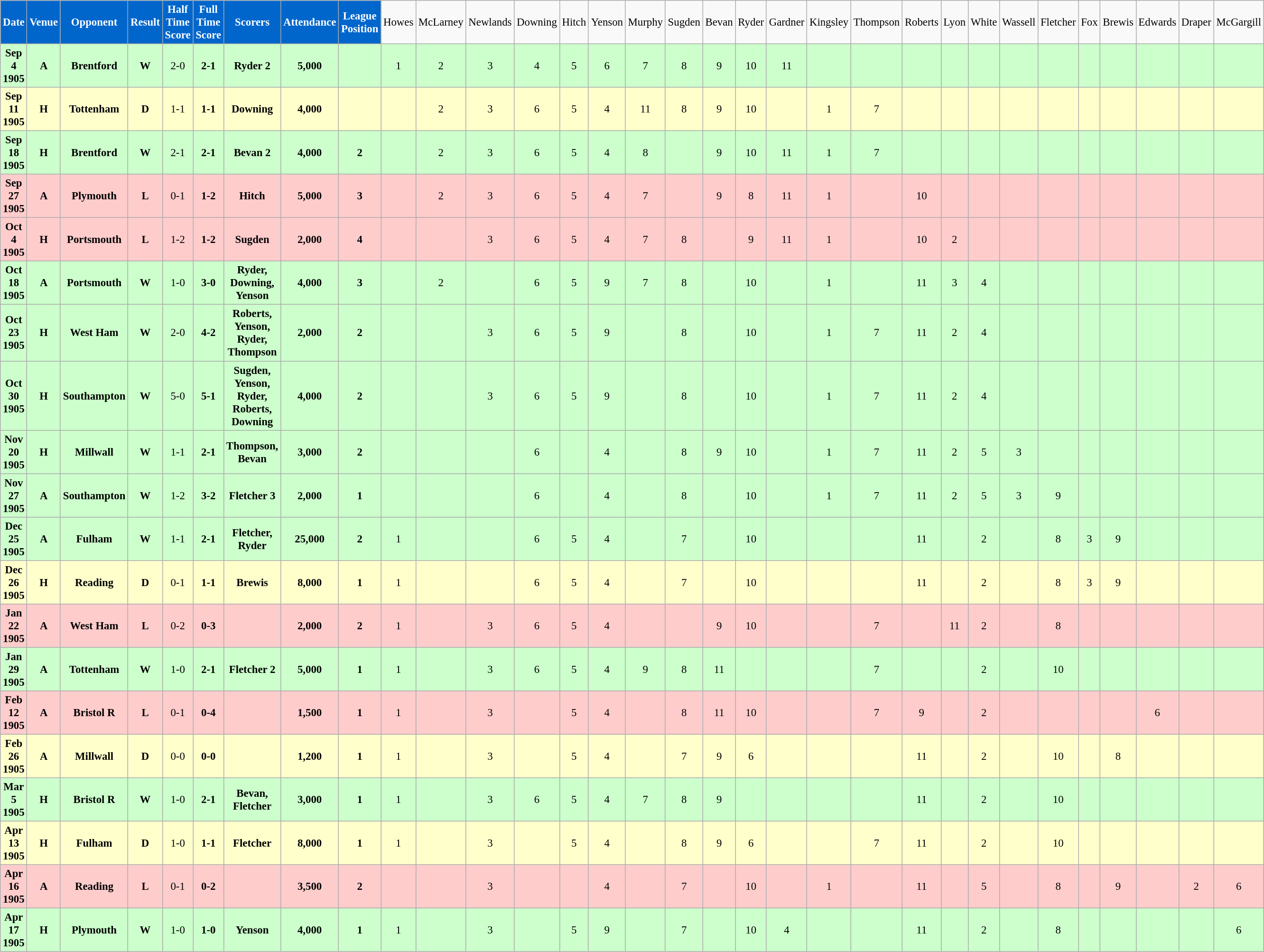<table class="wikitable sortable" style="font-size:95%; text-align:center">
<tr>
<td style="background:#0066CC; color:#FFFFFF; text-align:center;"><strong>Date</strong></td>
<td style="background:#0066CC; color:#FFFFFF; text-align:center;"><strong>Venue</strong></td>
<td style="background:#0066CC; color:#FFFFFF; text-align:center;"><strong>Opponent</strong></td>
<td style="background:#0066CC; color:#FFFFFF; text-align:center;"><strong>Result</strong></td>
<td style="background:#0066CC; color:#FFFFFF; text-align:center;"><strong>Half Time Score</strong></td>
<td style="background:#0066CC; color:#FFFFFF; text-align:center;"><strong>Full Time Score</strong></td>
<td style="background:#0066CC; color:#FFFFFF; text-align:center;"><strong>Scorers</strong></td>
<td style="background:#0066CC; color:#FFFFFF; text-align:center;"><strong>Attendance</strong></td>
<td style="background:#0066CC; color:#FFFFFF; text-align:center;"><strong>League Position</strong></td>
<td>Howes</td>
<td>McLarney</td>
<td>Newlands</td>
<td>Downing</td>
<td>Hitch</td>
<td>Yenson</td>
<td>Murphy</td>
<td>Sugden</td>
<td>Bevan</td>
<td>Ryder</td>
<td>Gardner</td>
<td>Kingsley</td>
<td>Thompson</td>
<td>Roberts</td>
<td>Lyon</td>
<td>White</td>
<td>Wassell</td>
<td>Fletcher</td>
<td>Fox</td>
<td>Brewis</td>
<td>Edwards</td>
<td>Draper</td>
<td>McGargill</td>
</tr>
<tr bgcolor="#CCFFCC">
<td><strong>Sep 4 1905</strong></td>
<td><strong>A</strong></td>
<td><strong>Brentford</strong></td>
<td><strong>W</strong></td>
<td>2-0</td>
<td><strong>2-1</strong></td>
<td><strong>Ryder 2</strong></td>
<td><strong>5,000</strong></td>
<td></td>
<td>1</td>
<td>2</td>
<td>3</td>
<td>4</td>
<td>5</td>
<td>6</td>
<td>7</td>
<td>8</td>
<td>9</td>
<td>10</td>
<td>11</td>
<td></td>
<td></td>
<td></td>
<td></td>
<td></td>
<td></td>
<td></td>
<td></td>
<td></td>
<td></td>
<td></td>
<td></td>
</tr>
<tr bgcolor="#FFFFCC">
<td><strong>Sep 11 1905</strong></td>
<td><strong>H</strong></td>
<td><strong>Tottenham</strong></td>
<td><strong>D</strong></td>
<td>1-1</td>
<td><strong>1-1</strong></td>
<td><strong>Downing</strong></td>
<td><strong>4,000</strong></td>
<td></td>
<td></td>
<td>2</td>
<td>3</td>
<td>6</td>
<td>5</td>
<td>4</td>
<td>11</td>
<td>8</td>
<td>9</td>
<td>10</td>
<td></td>
<td>1</td>
<td>7</td>
<td></td>
<td></td>
<td></td>
<td></td>
<td></td>
<td></td>
<td></td>
<td></td>
<td></td>
<td></td>
</tr>
<tr bgcolor="#CCFFCC">
<td><strong>Sep 18 1905</strong></td>
<td><strong>H</strong></td>
<td><strong>Brentford</strong></td>
<td><strong>W</strong></td>
<td>2-1</td>
<td><strong>2-1</strong></td>
<td><strong>Bevan 2</strong></td>
<td><strong>4,000</strong></td>
<td><strong>2</strong></td>
<td></td>
<td>2</td>
<td>3</td>
<td>6</td>
<td>5</td>
<td>4</td>
<td>8</td>
<td></td>
<td>9</td>
<td>10</td>
<td>11</td>
<td>1</td>
<td>7</td>
<td></td>
<td></td>
<td></td>
<td></td>
<td></td>
<td></td>
<td></td>
<td></td>
<td></td>
<td></td>
</tr>
<tr bgcolor="#FFCCCC">
<td><strong>Sep 27 1905</strong></td>
<td><strong>A</strong></td>
<td><strong>Plymouth</strong></td>
<td><strong>L</strong></td>
<td>0-1</td>
<td><strong>1-2</strong></td>
<td><strong>Hitch</strong></td>
<td><strong>5,000</strong></td>
<td><strong>3</strong></td>
<td></td>
<td>2</td>
<td>3</td>
<td>6</td>
<td>5</td>
<td>4</td>
<td>7</td>
<td></td>
<td>9</td>
<td>8</td>
<td>11</td>
<td>1</td>
<td></td>
<td>10</td>
<td></td>
<td></td>
<td></td>
<td></td>
<td></td>
<td></td>
<td></td>
<td></td>
<td></td>
</tr>
<tr bgcolor="#FFCCCC">
<td><strong>Oct 4 1905</strong></td>
<td><strong>H</strong></td>
<td><strong>Portsmouth</strong></td>
<td><strong>L</strong></td>
<td>1-2</td>
<td><strong>1-2</strong></td>
<td><strong>Sugden</strong></td>
<td><strong>2,000</strong></td>
<td><strong>4</strong></td>
<td></td>
<td></td>
<td>3</td>
<td>6</td>
<td>5</td>
<td>4</td>
<td>7</td>
<td>8</td>
<td></td>
<td>9</td>
<td>11</td>
<td>1</td>
<td></td>
<td>10</td>
<td>2</td>
<td></td>
<td></td>
<td></td>
<td></td>
<td></td>
<td></td>
<td></td>
<td></td>
</tr>
<tr bgcolor="#CCFFCC">
<td><strong>Oct 18 1905</strong></td>
<td><strong>A</strong></td>
<td><strong>Portsmouth</strong></td>
<td><strong>W</strong></td>
<td>1-0</td>
<td><strong>3-0</strong></td>
<td><strong>Ryder, Downing, Yenson</strong></td>
<td><strong>4,000</strong></td>
<td><strong>3</strong></td>
<td></td>
<td>2</td>
<td></td>
<td>6</td>
<td>5</td>
<td>9</td>
<td>7</td>
<td>8</td>
<td></td>
<td>10</td>
<td></td>
<td>1</td>
<td></td>
<td>11</td>
<td>3</td>
<td>4</td>
<td></td>
<td></td>
<td></td>
<td></td>
<td></td>
<td></td>
<td></td>
</tr>
<tr bgcolor="#CCFFCC">
<td><strong>Oct 23 1905</strong></td>
<td><strong>H</strong></td>
<td><strong>West Ham</strong></td>
<td><strong>W</strong></td>
<td>2-0</td>
<td><strong>4-2</strong></td>
<td><strong>Roberts, Yenson, Ryder, Thompson</strong></td>
<td><strong>2,000</strong></td>
<td><strong>2</strong></td>
<td></td>
<td></td>
<td>3</td>
<td>6</td>
<td>5</td>
<td>9</td>
<td></td>
<td>8</td>
<td></td>
<td>10</td>
<td></td>
<td>1</td>
<td>7</td>
<td>11</td>
<td>2</td>
<td>4</td>
<td></td>
<td></td>
<td></td>
<td></td>
<td></td>
<td></td>
<td></td>
</tr>
<tr bgcolor="#CCFFCC">
<td><strong>Oct 30 1905</strong></td>
<td><strong>H</strong></td>
<td><strong>Southampton</strong></td>
<td><strong>W</strong></td>
<td>5-0</td>
<td><strong>5-1</strong></td>
<td><strong>Sugden, Yenson, Ryder, Roberts, Downing</strong></td>
<td><strong>4,000</strong></td>
<td><strong>2</strong></td>
<td></td>
<td></td>
<td>3</td>
<td>6</td>
<td>5</td>
<td>9</td>
<td></td>
<td>8</td>
<td></td>
<td>10</td>
<td></td>
<td>1</td>
<td>7</td>
<td>11</td>
<td>2</td>
<td>4</td>
<td></td>
<td></td>
<td></td>
<td></td>
<td></td>
<td></td>
<td></td>
</tr>
<tr bgcolor="#CCFFCC">
<td><strong>Nov 20 1905</strong></td>
<td><strong>H</strong></td>
<td><strong>Millwall</strong></td>
<td><strong>W</strong></td>
<td>1-1</td>
<td><strong>2-1</strong></td>
<td><strong>Thompson, Bevan</strong></td>
<td><strong>3,000</strong></td>
<td><strong>2</strong></td>
<td></td>
<td></td>
<td></td>
<td>6</td>
<td></td>
<td>4</td>
<td></td>
<td>8</td>
<td>9</td>
<td>10</td>
<td></td>
<td>1</td>
<td>7</td>
<td>11</td>
<td>2</td>
<td>5</td>
<td>3</td>
<td></td>
<td></td>
<td></td>
<td></td>
<td></td>
<td></td>
</tr>
<tr bgcolor="#CCFFCC">
<td><strong>Nov 27 1905</strong></td>
<td><strong>A</strong></td>
<td><strong>Southampton</strong></td>
<td><strong>W</strong></td>
<td>1-2</td>
<td><strong>3-2</strong></td>
<td><strong>Fletcher 3</strong></td>
<td><strong>2,000</strong></td>
<td><strong>1</strong></td>
<td></td>
<td></td>
<td></td>
<td>6</td>
<td></td>
<td>4</td>
<td></td>
<td>8</td>
<td></td>
<td>10</td>
<td></td>
<td>1</td>
<td>7</td>
<td>11</td>
<td>2</td>
<td>5</td>
<td>3</td>
<td>9</td>
<td></td>
<td></td>
<td></td>
<td></td>
<td></td>
</tr>
<tr bgcolor="#CCFFCC">
<td><strong>Dec 25 1905</strong></td>
<td><strong>A</strong></td>
<td><strong>Fulham</strong></td>
<td><strong>W</strong></td>
<td>1-1</td>
<td><strong>2-1</strong></td>
<td><strong>Fletcher, Ryder</strong></td>
<td><strong>25,000</strong></td>
<td><strong>2</strong></td>
<td>1</td>
<td></td>
<td></td>
<td>6</td>
<td>5</td>
<td>4</td>
<td></td>
<td>7</td>
<td></td>
<td>10</td>
<td></td>
<td></td>
<td></td>
<td>11</td>
<td></td>
<td>2</td>
<td></td>
<td>8</td>
<td>3</td>
<td>9</td>
<td></td>
<td></td>
<td></td>
</tr>
<tr bgcolor="#FFFFCC">
<td><strong>Dec 26 1905</strong></td>
<td><strong>H</strong></td>
<td><strong>Reading</strong></td>
<td><strong>D</strong></td>
<td>0-1</td>
<td><strong>1-1</strong></td>
<td><strong>Brewis</strong></td>
<td><strong>8,000</strong></td>
<td><strong>1</strong></td>
<td>1</td>
<td></td>
<td></td>
<td>6</td>
<td>5</td>
<td>4</td>
<td></td>
<td>7</td>
<td></td>
<td>10</td>
<td></td>
<td></td>
<td></td>
<td>11</td>
<td></td>
<td>2</td>
<td></td>
<td>8</td>
<td>3</td>
<td>9</td>
<td></td>
<td></td>
<td></td>
</tr>
<tr bgcolor="#FFCCCC">
<td><strong>Jan 22 1905</strong></td>
<td><strong>A</strong></td>
<td><strong>West Ham</strong></td>
<td><strong>L</strong></td>
<td>0-2</td>
<td><strong>0-3</strong></td>
<td></td>
<td><strong>2,000</strong></td>
<td><strong>2</strong></td>
<td>1</td>
<td></td>
<td>3</td>
<td>6</td>
<td>5</td>
<td>4</td>
<td></td>
<td></td>
<td>9</td>
<td>10</td>
<td></td>
<td></td>
<td>7</td>
<td></td>
<td>11</td>
<td>2</td>
<td></td>
<td>8</td>
<td></td>
<td></td>
<td></td>
<td></td>
<td></td>
</tr>
<tr bgcolor="#CCFFCC">
<td><strong>Jan 29 1905</strong></td>
<td><strong>A</strong></td>
<td><strong>Tottenham</strong></td>
<td><strong>W</strong></td>
<td>1-0</td>
<td><strong>2-1</strong></td>
<td><strong>Fletcher 2</strong></td>
<td><strong>5,000</strong></td>
<td><strong>1</strong></td>
<td>1</td>
<td></td>
<td>3</td>
<td>6</td>
<td>5</td>
<td>4</td>
<td>9</td>
<td>8</td>
<td>11</td>
<td></td>
<td></td>
<td></td>
<td>7</td>
<td></td>
<td></td>
<td>2</td>
<td></td>
<td>10</td>
<td></td>
<td></td>
<td></td>
<td></td>
<td></td>
</tr>
<tr bgcolor="#FFCCCC">
<td><strong>Feb 12 1905</strong></td>
<td><strong>A</strong></td>
<td><strong>Bristol R</strong></td>
<td><strong>L</strong></td>
<td>0-1</td>
<td><strong>0-4</strong></td>
<td></td>
<td><strong>1,500</strong></td>
<td><strong>1</strong></td>
<td>1</td>
<td></td>
<td>3</td>
<td></td>
<td>5</td>
<td>4</td>
<td></td>
<td>8</td>
<td>11</td>
<td>10</td>
<td></td>
<td></td>
<td>7</td>
<td>9</td>
<td></td>
<td>2</td>
<td></td>
<td></td>
<td></td>
<td></td>
<td>6</td>
<td></td>
<td></td>
</tr>
<tr bgcolor="#FFFFCC">
<td><strong>Feb 26 1905</strong></td>
<td><strong>A</strong></td>
<td><strong>Millwall</strong></td>
<td><strong>D</strong></td>
<td>0-0</td>
<td><strong>0-0</strong></td>
<td></td>
<td><strong>1,200</strong></td>
<td><strong>1</strong></td>
<td>1</td>
<td></td>
<td>3</td>
<td></td>
<td>5</td>
<td>4</td>
<td></td>
<td>7</td>
<td>9</td>
<td>6</td>
<td></td>
<td></td>
<td></td>
<td>11</td>
<td></td>
<td>2</td>
<td></td>
<td>10</td>
<td></td>
<td>8</td>
<td></td>
<td></td>
<td></td>
</tr>
<tr bgcolor="#CCFFCC">
<td><strong>Mar 5 1905</strong></td>
<td><strong>H</strong></td>
<td><strong>Bristol R</strong></td>
<td><strong>W</strong></td>
<td>1-0</td>
<td><strong>2-1</strong></td>
<td><strong>Bevan, Fletcher</strong></td>
<td><strong>3,000</strong></td>
<td><strong>1</strong></td>
<td>1</td>
<td></td>
<td>3</td>
<td>6</td>
<td>5</td>
<td>4</td>
<td>7</td>
<td>8</td>
<td>9</td>
<td></td>
<td></td>
<td></td>
<td></td>
<td>11</td>
<td></td>
<td>2</td>
<td></td>
<td>10</td>
<td></td>
<td></td>
<td></td>
<td></td>
<td></td>
</tr>
<tr bgcolor="#FFFFCC">
<td><strong>Apr 13 1905</strong></td>
<td><strong>H</strong></td>
<td><strong>Fulham</strong></td>
<td><strong>D</strong></td>
<td>1-0</td>
<td><strong>1-1</strong></td>
<td><strong>Fletcher</strong></td>
<td><strong>8,000</strong></td>
<td><strong>1</strong></td>
<td>1</td>
<td></td>
<td>3</td>
<td></td>
<td>5</td>
<td>4</td>
<td></td>
<td>8</td>
<td>9</td>
<td>6</td>
<td></td>
<td></td>
<td>7</td>
<td>11</td>
<td></td>
<td>2</td>
<td></td>
<td>10</td>
<td></td>
<td></td>
<td></td>
<td></td>
<td></td>
</tr>
<tr bgcolor="#FFCCCC">
<td><strong>Apr 16 1905</strong></td>
<td><strong>A</strong></td>
<td><strong>Reading</strong></td>
<td><strong>L</strong></td>
<td>0-1</td>
<td><strong>0-2</strong></td>
<td></td>
<td><strong>3,500</strong></td>
<td><strong>2</strong></td>
<td></td>
<td></td>
<td>3</td>
<td></td>
<td></td>
<td>4</td>
<td></td>
<td>7</td>
<td></td>
<td>10</td>
<td></td>
<td>1</td>
<td></td>
<td>11</td>
<td></td>
<td>5</td>
<td></td>
<td>8</td>
<td></td>
<td>9</td>
<td></td>
<td>2</td>
<td>6</td>
</tr>
<tr bgcolor="#CCFFCC">
<td><strong>Apr 17 1905</strong></td>
<td><strong>H</strong></td>
<td><strong>Plymouth</strong></td>
<td><strong>W</strong></td>
<td>1-0</td>
<td><strong>1-0</strong></td>
<td><strong>Yenson</strong></td>
<td><strong>4,000</strong></td>
<td><strong>1</strong></td>
<td>1</td>
<td></td>
<td>3</td>
<td></td>
<td>5</td>
<td>9</td>
<td></td>
<td>7</td>
<td></td>
<td>10</td>
<td>4</td>
<td></td>
<td></td>
<td>11</td>
<td></td>
<td>2</td>
<td></td>
<td>8</td>
<td></td>
<td></td>
<td></td>
<td></td>
<td>6</td>
</tr>
</table>
